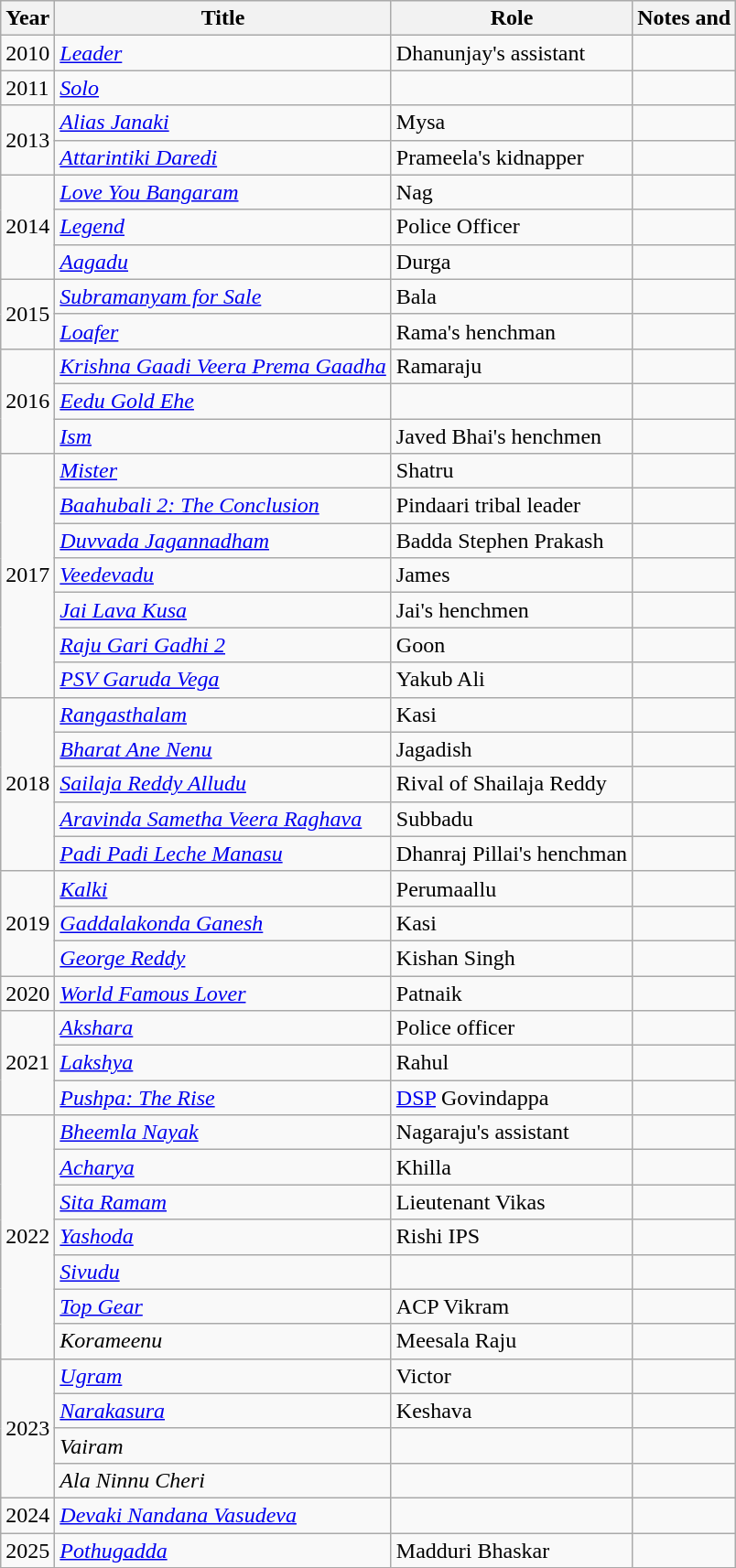<table class="wikitable sortable">
<tr>
<th>Year</th>
<th>Title</th>
<th>Role</th>
<th scope="col" class="unsortable">Notes and </th>
</tr>
<tr>
<td>2010</td>
<td><em><a href='#'>Leader</a></em></td>
<td>Dhanunjay's assistant</td>
<td></td>
</tr>
<tr>
<td>2011</td>
<td><em><a href='#'>Solo</a></em></td>
<td></td>
<td></td>
</tr>
<tr>
<td rowspan="2">2013</td>
<td><em><a href='#'>Alias Janaki</a></em></td>
<td>Mysa</td>
<td></td>
</tr>
<tr>
<td><em><a href='#'>Attarintiki Daredi</a></em></td>
<td>Prameela's kidnapper</td>
<td></td>
</tr>
<tr>
<td rowspan="3">2014</td>
<td><em><a href='#'>Love You Bangaram</a></em></td>
<td>Nag</td>
<td></td>
</tr>
<tr>
<td><em><a href='#'>Legend</a></em></td>
<td>Police Officer</td>
<td></td>
</tr>
<tr>
<td><em><a href='#'>Aagadu</a></em></td>
<td>Durga</td>
<td></td>
</tr>
<tr>
<td rowspan="2">2015</td>
<td><em><a href='#'>Subramanyam for Sale</a></em></td>
<td>Bala</td>
<td></td>
</tr>
<tr>
<td><em><a href='#'>Loafer</a></em></td>
<td>Rama's henchman</td>
<td></td>
</tr>
<tr>
<td rowspan="3">2016</td>
<td><em><a href='#'>Krishna Gaadi Veera Prema Gaadha</a></em></td>
<td>Ramaraju</td>
<td></td>
</tr>
<tr>
<td><em><a href='#'>Eedu Gold Ehe</a></em></td>
<td></td>
<td></td>
</tr>
<tr>
<td><em><a href='#'>Ism</a></em></td>
<td>Javed Bhai's henchmen</td>
<td></td>
</tr>
<tr>
<td rowspan="7">2017</td>
<td><em><a href='#'>Mister</a></em></td>
<td>Shatru</td>
<td></td>
</tr>
<tr>
<td><em><a href='#'>Baahubali 2: The Conclusion</a></em></td>
<td>Pindaari tribal leader</td>
<td></td>
</tr>
<tr>
<td><em><a href='#'>Duvvada Jagannadham</a></em></td>
<td>Badda Stephen Prakash</td>
<td></td>
</tr>
<tr>
<td><em><a href='#'>Veedevadu</a></em></td>
<td>James</td>
<td></td>
</tr>
<tr>
<td><em><a href='#'>Jai Lava Kusa</a></em></td>
<td>Jai's henchmen</td>
<td></td>
</tr>
<tr>
<td><em><a href='#'>Raju Gari Gadhi 2</a></em></td>
<td>Goon</td>
<td></td>
</tr>
<tr>
<td><em><a href='#'>PSV Garuda Vega</a></em></td>
<td>Yakub Ali</td>
<td></td>
</tr>
<tr>
<td rowspan ="5">2018</td>
<td><em><a href='#'>Rangasthalam</a></em></td>
<td>Kasi</td>
<td></td>
</tr>
<tr>
<td><em><a href='#'>Bharat Ane Nenu</a></em></td>
<td>Jagadish</td>
<td></td>
</tr>
<tr>
<td><em><a href='#'>Sailaja Reddy Alludu</a></em></td>
<td>Rival of Shailaja Reddy</td>
<td></td>
</tr>
<tr>
<td><em><a href='#'>Aravinda Sametha Veera Raghava</a></em></td>
<td>Subbadu</td>
<td></td>
</tr>
<tr>
<td><em><a href='#'>Padi Padi Leche Manasu</a></em></td>
<td>Dhanraj Pillai's henchman</td>
<td></td>
</tr>
<tr>
<td rowspan="3">2019</td>
<td><em><a href='#'>Kalki</a></em></td>
<td>Perumaallu</td>
<td></td>
</tr>
<tr>
<td><em><a href='#'>Gaddalakonda Ganesh</a></em></td>
<td>Kasi</td>
<td></td>
</tr>
<tr>
<td><em><a href='#'>George Reddy</a></em></td>
<td>Kishan Singh</td>
<td></td>
</tr>
<tr>
<td>2020</td>
<td><em><a href='#'>World Famous Lover</a></em></td>
<td>Patnaik</td>
<td></td>
</tr>
<tr>
<td rowspan="3">2021</td>
<td><em><a href='#'>Akshara</a></em></td>
<td>Police officer</td>
<td></td>
</tr>
<tr>
<td><em><a href='#'>Lakshya</a></em></td>
<td>Rahul</td>
<td></td>
</tr>
<tr>
<td><em><a href='#'>Pushpa: The Rise</a></em></td>
<td><a href='#'>DSP</a> Govindappa</td>
<td></td>
</tr>
<tr>
<td rowspan="7">2022</td>
<td><em><a href='#'>Bheemla Nayak</a></em></td>
<td>Nagaraju's assistant</td>
<td></td>
</tr>
<tr>
<td><em><a href='#'>Acharya</a></em></td>
<td>Khilla</td>
<td></td>
</tr>
<tr>
<td><em><a href='#'>Sita Ramam</a></em></td>
<td>Lieutenant Vikas</td>
<td></td>
</tr>
<tr>
<td><em><a href='#'>Yashoda</a></em></td>
<td>Rishi IPS</td>
<td></td>
</tr>
<tr>
<td><em><a href='#'>Sivudu</a></em></td>
<td></td>
</tr>
<tr>
<td><em><a href='#'>Top Gear</a></em></td>
<td>ACP Vikram</td>
<td></td>
</tr>
<tr>
<td><em>Korameenu</em></td>
<td>Meesala Raju</td>
<td></td>
</tr>
<tr>
<td rowspan="4">2023</td>
<td><em><a href='#'>Ugram</a></em></td>
<td>Victor</td>
<td></td>
</tr>
<tr>
<td><em><a href='#'>Narakasura</a></em></td>
<td>Keshava</td>
<td></td>
</tr>
<tr>
<td><em>Vairam</em></td>
<td></td>
<td></td>
</tr>
<tr>
<td><em>Ala Ninnu Cheri</em></td>
<td></td>
<td></td>
</tr>
<tr>
<td>2024</td>
<td><em><a href='#'>Devaki Nandana Vasudeva</a></em></td>
<td></td>
<td></td>
</tr>
<tr>
<td>2025</td>
<td><em><a href='#'>Pothugadda</a></em></td>
<td>Madduri Bhaskar</td>
<td></td>
</tr>
<tr>
</tr>
</table>
